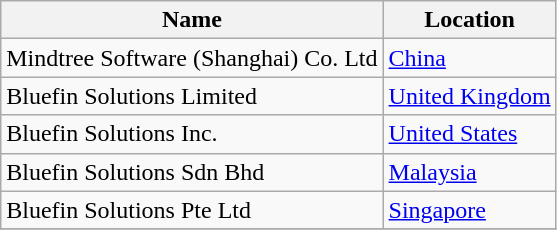<table class="wikitable">
<tr>
<th>Name</th>
<th>Location</th>
</tr>
<tr>
<td>Mindtree Software (Shanghai) Co. Ltd</td>
<td><a href='#'>China</a></td>
</tr>
<tr>
<td>Bluefin Solutions Limited</td>
<td><a href='#'>United Kingdom</a></td>
</tr>
<tr>
<td>Bluefin Solutions Inc.</td>
<td><a href='#'>United States</a></td>
</tr>
<tr>
<td>Bluefin Solutions Sdn Bhd</td>
<td><a href='#'>Malaysia</a></td>
</tr>
<tr>
<td>Bluefin Solutions Pte Ltd</td>
<td><a href='#'>Singapore</a></td>
</tr>
<tr>
</tr>
</table>
